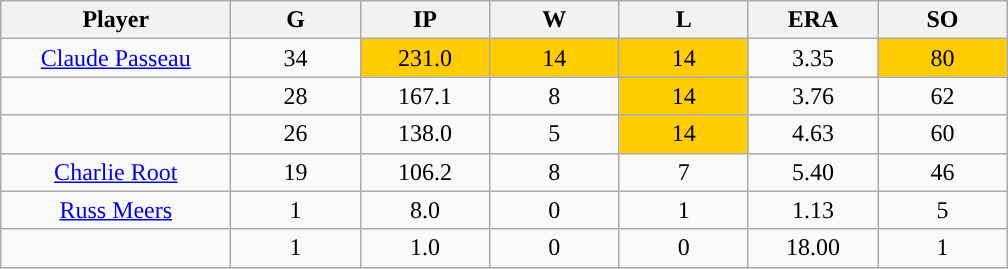<table class="wikitable sortable">
<tr>
<th bgcolor="#DDDDFF" width="16%">Player</th>
<th bgcolor="#DDDDFF" width="9%">G</th>
<th bgcolor="#DDDDFF" width="9%">IP</th>
<th bgcolor="#DDDDFF" width="9%">W</th>
<th bgcolor="#DDDDFF" width="9%">L</th>
<th bgcolor="#DDDDFF" width="9%">ERA</th>
<th bgcolor="#DDDDFF" width="9%">SO</th>
</tr>
<tr align="center">
<td><a href='#'>Claude Passeau</a></td>
<td>34</td>
<td style="background:#fc0;">231.0</td>
<td style="background:#fc0;">14</td>
<td style="background:#fc0;">14</td>
<td>3.35</td>
<td style="background:#fc0;">80</td>
</tr>
<tr align="center">
<td></td>
<td>28</td>
<td>167.1</td>
<td>8</td>
<td style="background:#fc0;">14</td>
<td>3.76</td>
<td>62</td>
</tr>
<tr align="center">
<td></td>
<td>26</td>
<td>138.0</td>
<td>5</td>
<td style="background:#fc0;">14</td>
<td>4.63</td>
<td>60</td>
</tr>
<tr align="center">
<td><a href='#'>Charlie Root</a></td>
<td>19</td>
<td>106.2</td>
<td>8</td>
<td>7</td>
<td>5.40</td>
<td>46</td>
</tr>
<tr align="center">
<td><a href='#'>Russ Meers</a></td>
<td>1</td>
<td>8.0</td>
<td>0</td>
<td>1</td>
<td>1.13</td>
<td>5</td>
</tr>
<tr align="center">
<td></td>
<td>1</td>
<td>1.0</td>
<td>0</td>
<td>0</td>
<td>18.00</td>
<td>1</td>
</tr>
</table>
